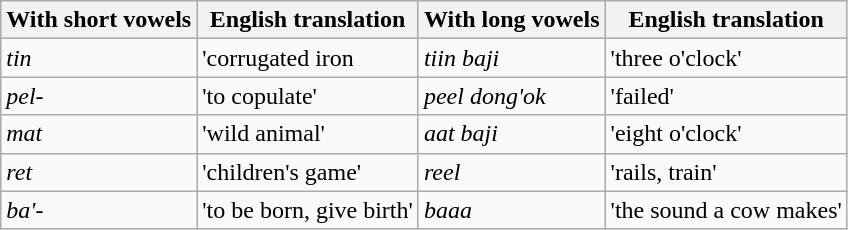<table class="wikitable">
<tr>
<th>With short vowels</th>
<th>English translation</th>
<th>With long vowels</th>
<th>English translation</th>
</tr>
<tr>
<td><em>tin</em></td>
<td>'corrugated iron</td>
<td><em>tiin baji</em></td>
<td>'three o'clock'</td>
</tr>
<tr>
<td><em>pel-</em></td>
<td>'to copulate'</td>
<td><em>peel dong'ok</em></td>
<td>'failed'</td>
</tr>
<tr>
<td><em>mat</em></td>
<td>'wild animal'</td>
<td><em>aat baji</em></td>
<td>'eight o'clock'</td>
</tr>
<tr>
<td><em>ret</em></td>
<td>'children's game'</td>
<td><em>reel</em></td>
<td>'rails, train'</td>
</tr>
<tr>
<td><em>ba'-</em></td>
<td>'to be born, give birth'</td>
<td><em>baaa</em></td>
<td>'the sound a cow makes'</td>
</tr>
</table>
